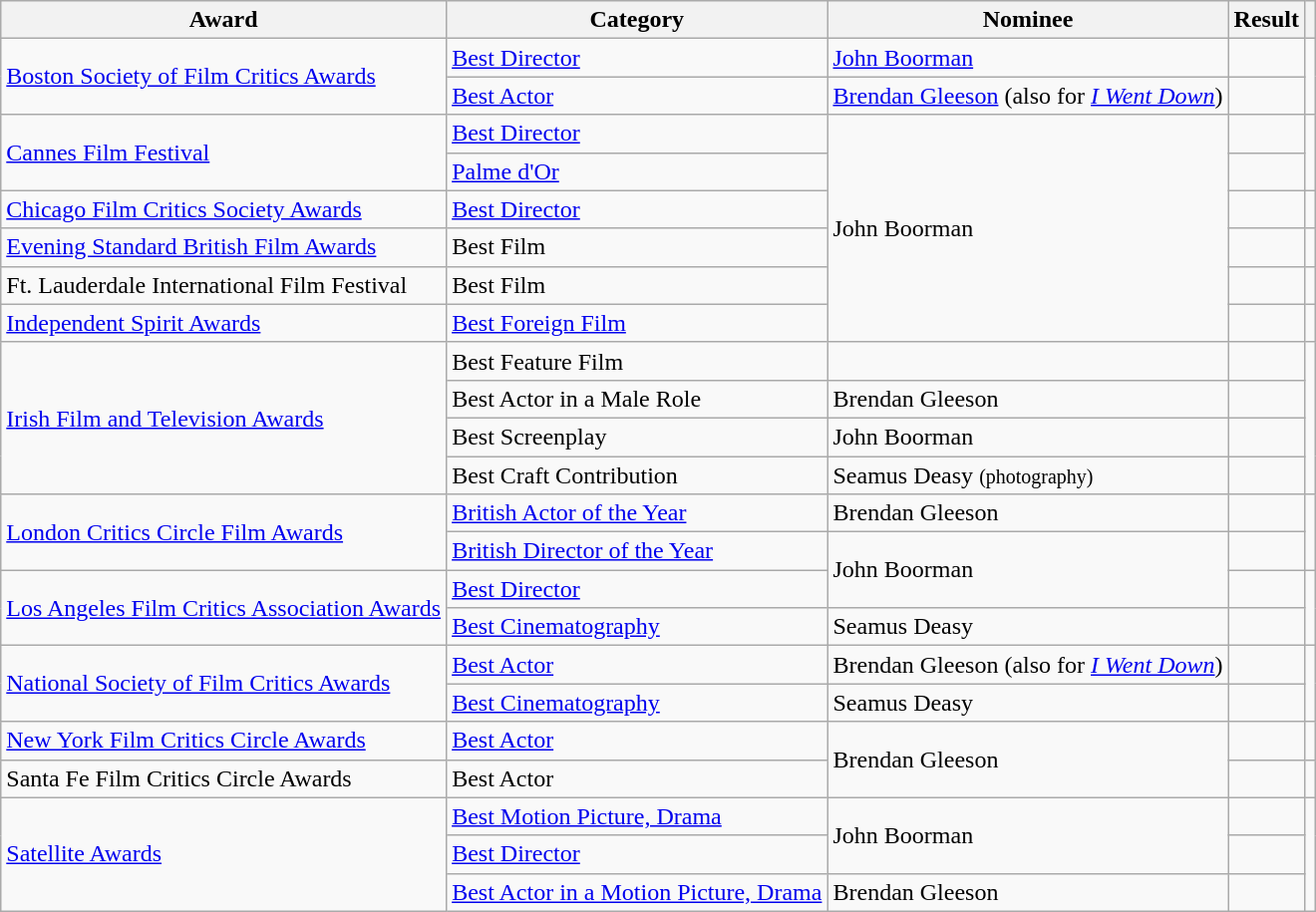<table class="wikitable sortable">
<tr>
<th>Award</th>
<th>Category</th>
<th>Nominee</th>
<th>Result</th>
<th></th>
</tr>
<tr>
<td rowspan="2"><a href='#'>Boston Society of Film Critics Awards</a></td>
<td><a href='#'>Best Director</a></td>
<td><a href='#'>John Boorman</a></td>
<td></td>
<td rowspan="2" align="center"></td>
</tr>
<tr>
<td><a href='#'>Best Actor</a></td>
<td><a href='#'>Brendan Gleeson</a> (also for <em><a href='#'>I Went Down</a></em>)</td>
<td></td>
</tr>
<tr>
<td rowspan="2"><a href='#'>Cannes Film Festival</a></td>
<td><a href='#'>Best Director</a></td>
<td rowspan="6">John Boorman</td>
<td></td>
<td rowspan="2" align="center"></td>
</tr>
<tr>
<td><a href='#'>Palme d'Or</a></td>
<td></td>
</tr>
<tr>
<td><a href='#'>Chicago Film Critics Society Awards</a></td>
<td><a href='#'>Best Director</a></td>
<td></td>
<td align="center"></td>
</tr>
<tr>
<td><a href='#'>Evening Standard British Film Awards</a></td>
<td>Best Film</td>
<td></td>
<td></td>
</tr>
<tr>
<td>Ft. Lauderdale International Film Festival</td>
<td>Best Film</td>
<td></td>
<td></td>
</tr>
<tr>
<td><a href='#'>Independent Spirit Awards</a></td>
<td><a href='#'>Best Foreign Film</a></td>
<td></td>
<td align="center"></td>
</tr>
<tr>
<td rowspan="4"><a href='#'>Irish Film and Television Awards</a></td>
<td>Best Feature Film</td>
<td></td>
<td></td>
<td rowspan="4" align="center"></td>
</tr>
<tr>
<td>Best Actor in a Male Role</td>
<td>Brendan Gleeson</td>
<td></td>
</tr>
<tr>
<td>Best Screenplay</td>
<td>John Boorman</td>
<td></td>
</tr>
<tr>
<td>Best Craft Contribution</td>
<td>Seamus Deasy <small>(photography)</small></td>
<td></td>
</tr>
<tr>
<td rowspan="2"><a href='#'>London Critics Circle Film Awards</a></td>
<td><a href='#'>British Actor of the Year</a></td>
<td>Brendan Gleeson</td>
<td></td>
<td rowspan="2"  align="center"></td>
</tr>
<tr>
<td><a href='#'>British Director of the Year</a></td>
<td rowspan="2">John Boorman</td>
<td></td>
</tr>
<tr>
<td rowspan="2"><a href='#'>Los Angeles Film Critics Association Awards</a></td>
<td><a href='#'>Best Director</a></td>
<td></td>
<td rowspan="2" align="center"></td>
</tr>
<tr>
<td><a href='#'>Best Cinematography</a></td>
<td>Seamus Deasy</td>
<td></td>
</tr>
<tr>
<td rowspan="2"><a href='#'>National Society of Film Critics Awards</a></td>
<td><a href='#'>Best Actor</a></td>
<td>Brendan Gleeson (also for <em><a href='#'>I Went Down</a></em>)</td>
<td></td>
<td rowspan="2" align="center"></td>
</tr>
<tr>
<td><a href='#'>Best Cinematography</a></td>
<td>Seamus Deasy</td>
<td></td>
</tr>
<tr>
<td><a href='#'>New York Film Critics Circle Awards</a></td>
<td><a href='#'>Best Actor</a></td>
<td rowspan="2">Brendan Gleeson</td>
<td></td>
<td align="center"></td>
</tr>
<tr>
<td>Santa Fe Film Critics Circle Awards</td>
<td>Best Actor</td>
<td></td>
<td></td>
</tr>
<tr>
<td rowspan="3"><a href='#'>Satellite Awards</a></td>
<td><a href='#'>Best Motion Picture, Drama</a></td>
<td rowspan="2">John Boorman</td>
<td></td>
<td rowspan="3" align="center"></td>
</tr>
<tr>
<td><a href='#'>Best Director</a></td>
<td></td>
</tr>
<tr>
<td><a href='#'>Best Actor in a Motion Picture, Drama</a></td>
<td>Brendan Gleeson</td>
<td></td>
</tr>
</table>
